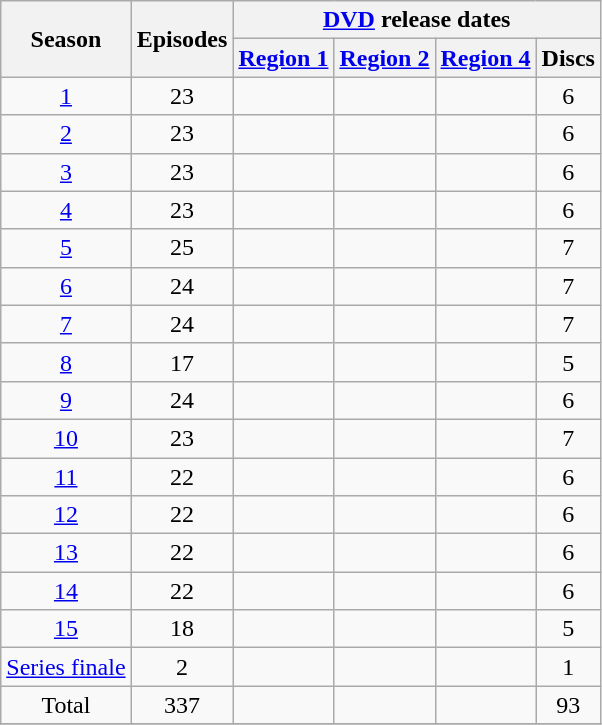<table class="wikitable plainrowheaders" style="text-align: center;">
<tr>
<th scope="col" rowspan="2">Season</th>
<th scope="col" rowspan="2">Episodes</th>
<th scope="col" colspan="4"><a href='#'>DVD</a> release dates</th>
</tr>
<tr>
<th scope="col"><a href='#'>Region 1</a></th>
<th scope="col"><a href='#'>Region 2</a></th>
<th scope="col"><a href='#'>Region 4</a></th>
<th scope="col">Discs</th>
</tr>
<tr>
<td scope="row"><a href='#'>1</a></td>
<td>23</td>
<td></td>
<td></td>
<td></td>
<td>6</td>
</tr>
<tr>
<td scope="row"><a href='#'>2</a></td>
<td>23</td>
<td></td>
<td></td>
<td></td>
<td>6</td>
</tr>
<tr>
<td scope="row"><a href='#'>3</a></td>
<td>23</td>
<td></td>
<td></td>
<td></td>
<td>6</td>
</tr>
<tr>
<td scope="row"><a href='#'>4</a></td>
<td>23</td>
<td></td>
<td></td>
<td></td>
<td>6</td>
</tr>
<tr>
<td scope="row"><a href='#'>5</a></td>
<td>25</td>
<td></td>
<td></td>
<td></td>
<td>7</td>
</tr>
<tr>
<td scope="row"><a href='#'>6</a></td>
<td>24</td>
<td></td>
<td></td>
<td></td>
<td>7</td>
</tr>
<tr>
<td scope="row"><a href='#'>7</a></td>
<td>24</td>
<td></td>
<td></td>
<td></td>
<td>7</td>
</tr>
<tr>
<td scope="row"><a href='#'>8</a></td>
<td>17</td>
<td></td>
<td></td>
<td></td>
<td>5</td>
</tr>
<tr>
<td scope="row"><a href='#'>9</a></td>
<td>24</td>
<td></td>
<td></td>
<td></td>
<td>6</td>
</tr>
<tr>
<td scope="row"><a href='#'>10</a></td>
<td>23</td>
<td></td>
<td></td>
<td></td>
<td>7</td>
</tr>
<tr>
<td scope="row"><a href='#'>11</a></td>
<td>22</td>
<td></td>
<td></td>
<td></td>
<td>6</td>
</tr>
<tr>
<td scope="row"><a href='#'>12</a></td>
<td>22</td>
<td></td>
<td></td>
<td></td>
<td>6</td>
</tr>
<tr>
<td scope="row"><a href='#'>13</a></td>
<td>22</td>
<td></td>
<td></td>
<td></td>
<td>6</td>
</tr>
<tr>
<td scope="row"><a href='#'>14</a></td>
<td>22</td>
<td></td>
<td></td>
<td></td>
<td>6</td>
</tr>
<tr>
<td scope="row"><a href='#'>15</a></td>
<td>18</td>
<td></td>
<td></td>
<td></td>
<td>5</td>
</tr>
<tr>
<td scope="row"><a href='#'>Series finale</a></td>
<td>2</td>
<td></td>
<td></td>
<td></td>
<td>1</td>
</tr>
<tr>
<td scope="row">Total</td>
<td>337</td>
<td></td>
<td></td>
<td></td>
<td>93</td>
</tr>
<tr>
</tr>
</table>
